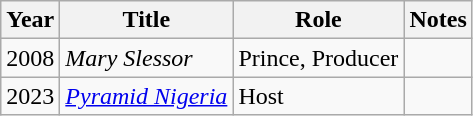<table class="wikitable">
<tr>
<th>Year</th>
<th>Title</th>
<th>Role</th>
<th>Notes</th>
</tr>
<tr>
<td>2008</td>
<td><em>Mary Slessor</em></td>
<td>Prince, Producer</td>
<td></td>
</tr>
<tr>
<td>2023</td>
<td><em><a href='#'>Pyramid Nigeria</a></em></td>
<td>Host</td>
<td></td>
</tr>
</table>
